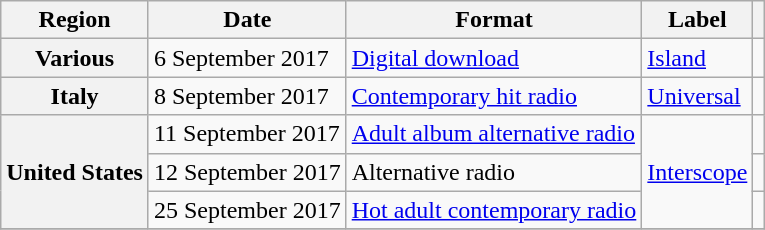<table class="wikitable plainrowheaders">
<tr>
<th>Region</th>
<th>Date</th>
<th>Format</th>
<th>Label</th>
<th></th>
</tr>
<tr>
<th scope="row">Various</th>
<td>6 September 2017</td>
<td><a href='#'>Digital download</a></td>
<td><a href='#'>Island</a></td>
<td></td>
</tr>
<tr>
<th scope="row">Italy</th>
<td>8 September 2017</td>
<td><a href='#'>Contemporary hit radio</a></td>
<td><a href='#'>Universal</a></td>
<td></td>
</tr>
<tr>
<th scope="row" rowspan="3">United States</th>
<td>11 September 2017</td>
<td><a href='#'>Adult album alternative radio</a></td>
<td rowspan="3"><a href='#'>Interscope</a></td>
<td></td>
</tr>
<tr>
<td>12 September 2017</td>
<td>Alternative radio</td>
<td></td>
</tr>
<tr>
<td>25 September 2017</td>
<td><a href='#'>Hot adult contemporary radio</a></td>
<td></td>
</tr>
<tr>
</tr>
</table>
